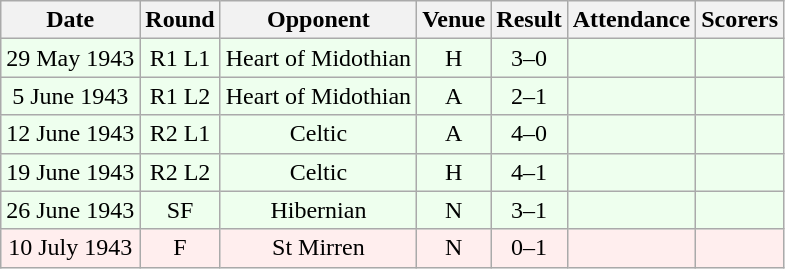<table class="wikitable sortable" style="font-size:100%; text-align:center">
<tr>
<th>Date</th>
<th>Round</th>
<th>Opponent</th>
<th>Venue</th>
<th>Result</th>
<th>Attendance</th>
<th>Scorers</th>
</tr>
<tr bgcolor="#eeffee">
<td>29 May 1943</td>
<td>R1 L1</td>
<td>Heart of Midothian</td>
<td>H</td>
<td>3–0</td>
<td></td>
<td></td>
</tr>
<tr bgcolor="#eeffee">
<td>5 June 1943</td>
<td>R1 L2</td>
<td>Heart of Midothian</td>
<td>A</td>
<td>2–1</td>
<td></td>
<td></td>
</tr>
<tr bgcolor="#eeffee">
<td>12 June 1943</td>
<td>R2 L1</td>
<td>Celtic</td>
<td>A</td>
<td>4–0</td>
<td></td>
<td></td>
</tr>
<tr bgcolor="#eeffee">
<td>19 June 1943</td>
<td>R2 L2</td>
<td>Celtic</td>
<td>H</td>
<td>4–1</td>
<td></td>
<td></td>
</tr>
<tr bgcolor="#eeffee">
<td>26 June 1943</td>
<td>SF</td>
<td>Hibernian</td>
<td>N</td>
<td>3–1</td>
<td></td>
<td></td>
</tr>
<tr bgcolor="#ffeeee">
<td>10 July 1943</td>
<td>F</td>
<td>St Mirren</td>
<td>N</td>
<td>0–1</td>
<td></td>
<td></td>
</tr>
</table>
